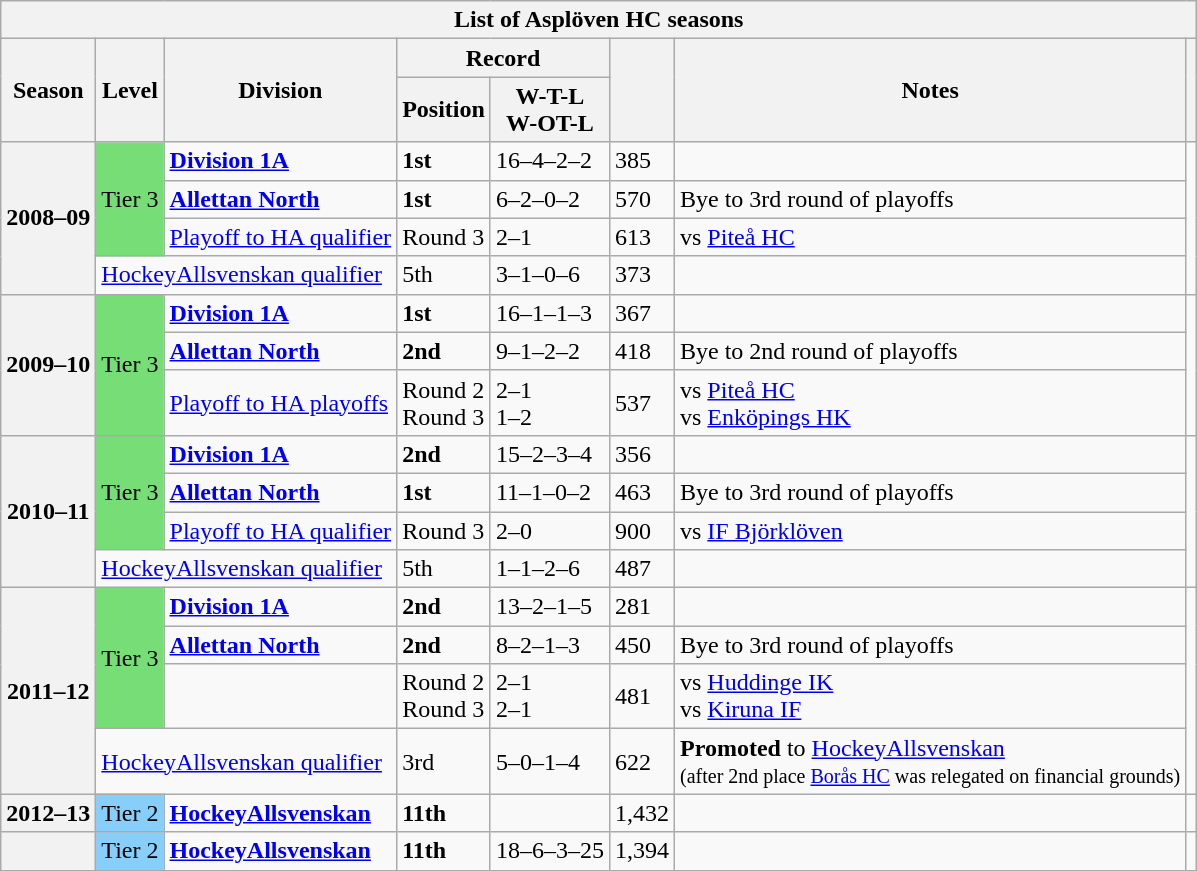<table class="wikitable collapsible">
<tr>
<th colspan=8>List of Asplöven HC seasons</th>
</tr>
<tr>
<th rowspan="2">Season</th>
<th rowspan="2">Level</th>
<th rowspan="2">Division</th>
<th colspan="2">Record</th>
<th rowspan=2></th>
<th rowspan="2">Notes</th>
<th rowspan=2></th>
</tr>
<tr>
<th>Position</th>
<th>W-T-L<br>W-OT-L</th>
</tr>
<tr>
<th rowspan=4>2008–09</th>
<td rowspan=3 style="background:#77DD77;">Tier 3</td>
<td><strong><a href='#'>Division 1A</a></strong></td>
<td><strong>1st</strong></td>
<td>16–4–2–2</td>
<td>385</td>
<td></td>
<td rowspan=4></td>
</tr>
<tr>
<td><strong><a href='#'>Allettan North</a></strong></td>
<td><strong>1st</strong></td>
<td>6–2–0–2</td>
<td>570</td>
<td>Bye to 3rd round of playoffs</td>
</tr>
<tr>
<td><a href='#'>Playoff to HA qualifier</a></td>
<td>Round 3</td>
<td>2–1</td>
<td>613</td>
<td>vs <a href='#'>Piteå HC</a></td>
</tr>
<tr>
<td colspan=2><a href='#'>HockeyAllsvenskan qualifier</a></td>
<td>5th</td>
<td>3–1–0–6</td>
<td>373</td>
<td></td>
</tr>
<tr>
<th rowspan=3>2009–10</th>
<td rowspan=3 style="background:#77DD77;">Tier 3</td>
<td><strong><a href='#'>Division 1A</a></strong></td>
<td><strong>1st</strong></td>
<td>16–1–1–3</td>
<td>367</td>
<td></td>
<td rowspan=3></td>
</tr>
<tr>
<td><strong><a href='#'>Allettan North</a></strong></td>
<td><strong>2nd</strong></td>
<td>9–1–2–2</td>
<td>418</td>
<td>Bye to 2nd round of playoffs</td>
</tr>
<tr>
<td><a href='#'>Playoff to HA playoffs</a></td>
<td>Round 2<br>Round 3</td>
<td>2–1<br>1–2</td>
<td>537</td>
<td>vs <a href='#'>Piteå HC</a><br>vs <a href='#'>Enköpings HK</a></td>
</tr>
<tr>
<th rowspan=4>2010–11</th>
<td rowspan=3 style="background:#77DD77;">Tier 3</td>
<td><strong><a href='#'>Division 1A</a></strong></td>
<td><strong>2nd</strong></td>
<td>15–2–3–4</td>
<td>356</td>
<td></td>
<td rowspan=4></td>
</tr>
<tr>
<td><strong><a href='#'>Allettan North</a></strong></td>
<td><strong>1st</strong></td>
<td>11–1–0–2</td>
<td>463</td>
<td>Bye to 3rd round of playoffs</td>
</tr>
<tr>
<td><a href='#'>Playoff to HA qualifier</a></td>
<td>Round 3</td>
<td>2–0</td>
<td>900</td>
<td>vs <a href='#'>IF Björklöven</a></td>
</tr>
<tr>
<td colspan=2><a href='#'>HockeyAllsvenskan qualifier</a></td>
<td>5th</td>
<td>1–1–2–6</td>
<td>487</td>
<td></td>
</tr>
<tr>
<th rowspan=4>2011–12</th>
<td rowspan=3 style="background:#77DD77;">Tier 3</td>
<td><strong><a href='#'>Division 1A</a></strong></td>
<td><strong>2nd</strong></td>
<td>13–2–1–5</td>
<td>281</td>
<td></td>
<td rowspan=4></td>
</tr>
<tr>
<td><strong><a href='#'>Allettan North</a></strong></td>
<td><strong>2nd</strong></td>
<td>8–2–1–3</td>
<td>450</td>
<td>Bye to 3rd round of playoffs</td>
</tr>
<tr>
<td></td>
<td>Round 2<br>Round 3</td>
<td>2–1<br>2–1</td>
<td>481</td>
<td>vs <a href='#'>Huddinge IK</a><br>vs <a href='#'>Kiruna IF</a></td>
</tr>
<tr>
<td colspan=2><a href='#'>HockeyAllsvenskan qualifier</a></td>
<td>3rd</td>
<td>5–0–1–4</td>
<td>622</td>
<td> <strong>Promoted</strong> to <a href='#'>HockeyAllsvenskan</a><br><small>(after 2nd place <a href='#'>Borås HC</a> was relegated on financial grounds)</small></td>
</tr>
<tr>
<th>2012–13</th>
<td style="background:#87CEFA;">Tier 2</td>
<td><strong><a href='#'>HockeyAllsvenskan</a></strong></td>
<td><strong>11th</strong></td>
<td></td>
<td>1,432</td>
<td></td>
<td></td>
</tr>
<tr>
<th></th>
<td style="background:#87CEFA;">Tier 2</td>
<td><strong><a href='#'>HockeyAllsvenskan</a></strong></td>
<td><strong>11th</strong></td>
<td>18–6–3–25</td>
<td>1,394</td>
<td></td>
<td></td>
</tr>
</table>
